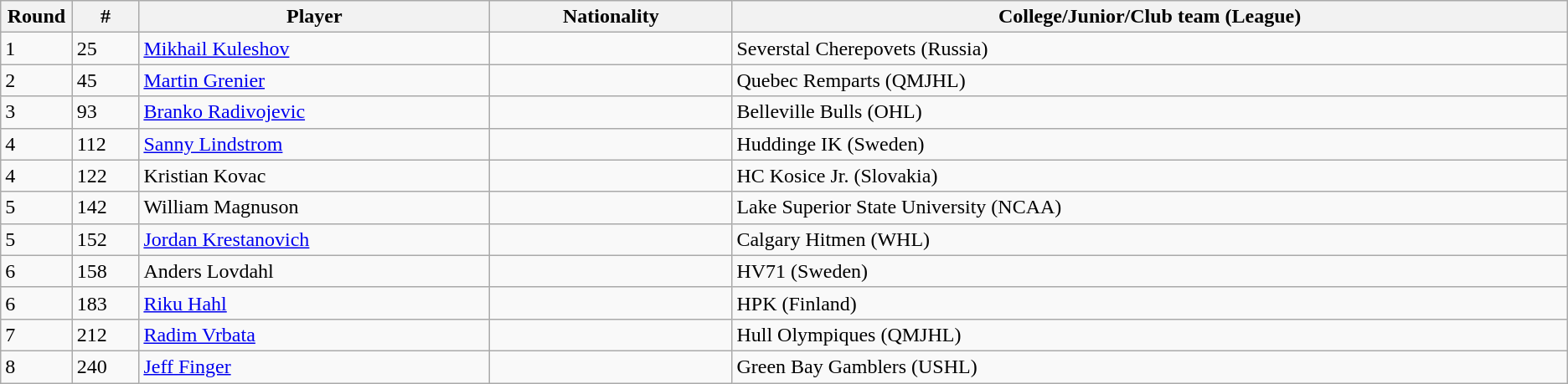<table class="wikitable">
<tr align="center">
<th bgcolor="#DDDDFF" width="4.0%">Round</th>
<th bgcolor="#DDDDFF" width="4.0%">#</th>
<th bgcolor="#DDDDFF" width="21.0%">Player</th>
<th bgcolor="#DDDDFF" width="14.5%">Nationality</th>
<th bgcolor="#DDDDFF" width="50.0%">College/Junior/Club team (League)</th>
</tr>
<tr>
<td>1</td>
<td>25</td>
<td><a href='#'>Mikhail Kuleshov</a></td>
<td></td>
<td>Severstal Cherepovets (Russia)</td>
</tr>
<tr>
<td>2</td>
<td>45</td>
<td><a href='#'>Martin Grenier</a></td>
<td></td>
<td>Quebec Remparts (QMJHL)</td>
</tr>
<tr>
<td>3</td>
<td>93</td>
<td><a href='#'>Branko Radivojevic</a></td>
<td></td>
<td>Belleville Bulls (OHL)</td>
</tr>
<tr>
<td>4</td>
<td>112</td>
<td><a href='#'>Sanny Lindstrom</a></td>
<td></td>
<td>Huddinge IK (Sweden)</td>
</tr>
<tr>
<td>4</td>
<td>122</td>
<td>Kristian Kovac</td>
<td></td>
<td>HC Kosice Jr. (Slovakia)</td>
</tr>
<tr>
<td>5</td>
<td>142</td>
<td>William Magnuson</td>
<td></td>
<td>Lake Superior State University (NCAA)</td>
</tr>
<tr>
<td>5</td>
<td>152</td>
<td><a href='#'>Jordan Krestanovich</a></td>
<td></td>
<td>Calgary Hitmen (WHL)</td>
</tr>
<tr>
<td>6</td>
<td>158</td>
<td>Anders Lovdahl</td>
<td></td>
<td>HV71 (Sweden)</td>
</tr>
<tr>
<td>6</td>
<td>183</td>
<td><a href='#'>Riku Hahl</a></td>
<td></td>
<td>HPK (Finland)</td>
</tr>
<tr>
<td>7</td>
<td>212</td>
<td><a href='#'>Radim Vrbata</a></td>
<td></td>
<td>Hull Olympiques (QMJHL)</td>
</tr>
<tr>
<td>8</td>
<td>240</td>
<td><a href='#'>Jeff Finger</a></td>
<td></td>
<td>Green Bay Gamblers (USHL)</td>
</tr>
</table>
